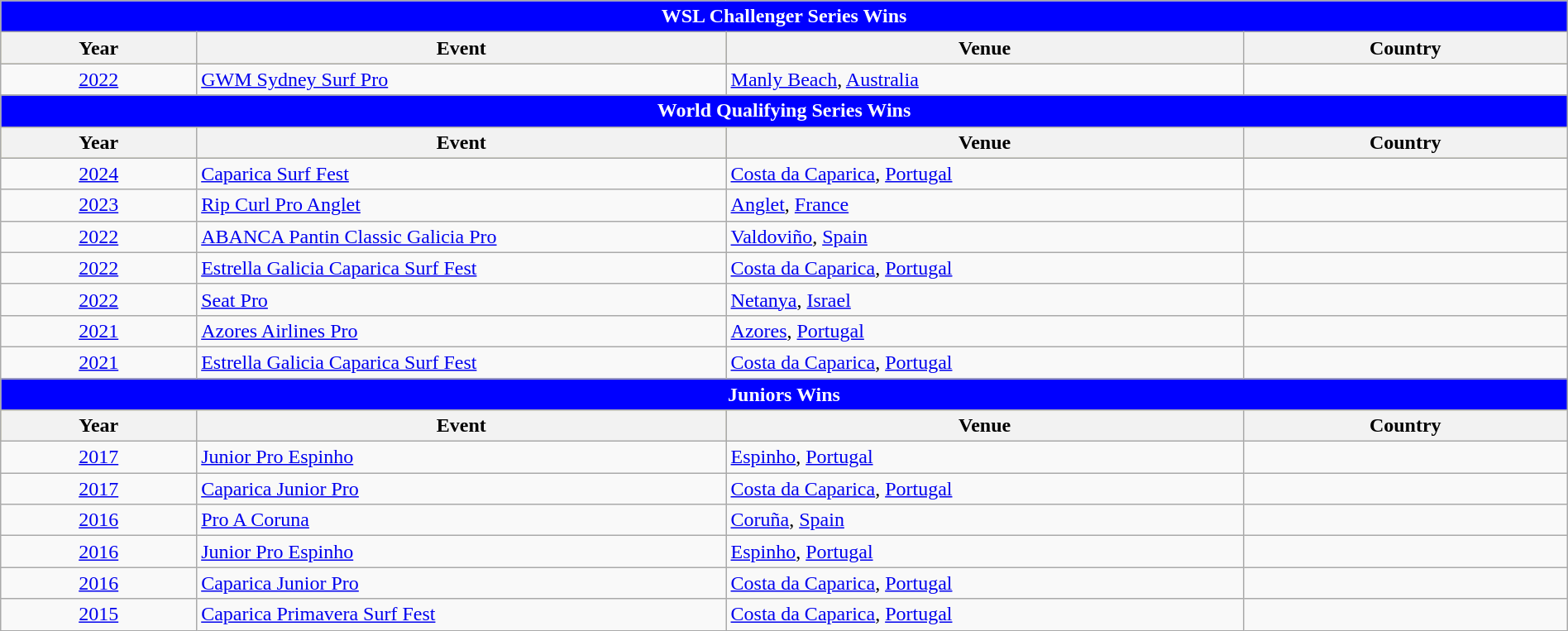<table class="wikitable" style="width:100%;">
<tr>
<td colspan=4; style="background: blue; color: white" align="center"><strong>WSL Challenger Series Wins</strong></td>
</tr>
<tr bgcolor=#bdb76b>
<th>Year</th>
<th width=   33.8%>Event</th>
<th width=     33%>Venue</th>
<th>Country</th>
</tr>
<tr>
<td style="text-align:center"><a href='#'>2022</a></td>
<td><a href='#'>GWM Sydney Surf Pro</a></td>
<td><a href='#'>Manly Beach</a>, <a href='#'>Australia</a></td>
<td></td>
</tr>
<tr>
</tr>
<tr bgcolor=skyblue>
</tr>
<tr>
<td colspan=4; style="background: blue; color: white" align="center"><strong>World Qualifying Series Wins</strong></td>
</tr>
<tr bgcolor=#bdb76b>
<th>Year</th>
<th width=   33.8%>Event</th>
<th width=     33%>Venue</th>
<th>Country</th>
</tr>
<tr>
<td style=text-align:center><a href='#'>2024</a></td>
<td><a href='#'>Caparica Surf Fest</a></td>
<td><a href='#'>Costa da Caparica</a>, <a href='#'>Portugal</a></td>
<td></td>
</tr>
<tr>
<td style=text-align:center><a href='#'>2023</a></td>
<td><a href='#'>Rip Curl Pro Anglet</a></td>
<td><a href='#'>Anglet</a>, <a href='#'>France</a></td>
<td></td>
</tr>
<tr>
<td style=text-align:center><a href='#'>2022</a></td>
<td><a href='#'>ABANCA Pantin Classic Galicia Pro</a></td>
<td><a href='#'>Valdoviño</a>, <a href='#'>Spain</a></td>
<td></td>
</tr>
<tr>
<td style=text-align:center><a href='#'>2022</a></td>
<td><a href='#'>Estrella Galicia Caparica Surf Fest</a></td>
<td><a href='#'>Costa da Caparica</a>, <a href='#'>Portugal</a></td>
<td></td>
</tr>
<tr>
<td style=text-align:center><a href='#'>2022</a></td>
<td><a href='#'>Seat Pro</a></td>
<td><a href='#'>Netanya</a>, <a href='#'>Israel</a></td>
<td></td>
</tr>
<tr>
<td style=text-align:center><a href='#'>2021</a></td>
<td><a href='#'>Azores Airlines Pro</a></td>
<td><a href='#'>Azores</a>, <a href='#'>Portugal</a></td>
<td></td>
</tr>
<tr>
<td style=text-align:center><a href='#'>2021</a></td>
<td><a href='#'>Estrella Galicia Caparica Surf Fest</a></td>
<td><a href='#'>Costa da Caparica</a>, <a href='#'>Portugal</a></td>
<td></td>
</tr>
<tr>
<td colspan=4; style="background: blue; color: white" align="center"><strong>Juniors Wins</strong></td>
</tr>
<tr bgcolor=#bdb76b>
<th>Year</th>
<th width=   33.8%>Event</th>
<th width=     33%>Venue</th>
<th>Country</th>
</tr>
<tr>
<td style=text-align:center><a href='#'>2017</a></td>
<td><a href='#'>Junior Pro Espinho</a></td>
<td><a href='#'>Espinho</a>, <a href='#'>Portugal</a></td>
<td></td>
</tr>
<tr>
<td style=text-align:center><a href='#'>2017</a></td>
<td><a href='#'>Caparica Junior Pro</a></td>
<td><a href='#'>Costa da Caparica</a>, <a href='#'>Portugal</a></td>
<td></td>
</tr>
<tr>
<td style=text-align:center><a href='#'>2016</a></td>
<td><a href='#'>Pro A Coruna</a></td>
<td><a href='#'>Coruña</a>, <a href='#'>Spain</a></td>
<td></td>
</tr>
<tr>
<td style=text-align:center><a href='#'>2016</a></td>
<td><a href='#'>Junior Pro Espinho</a></td>
<td><a href='#'>Espinho</a>, <a href='#'>Portugal</a></td>
<td></td>
</tr>
<tr>
<td style=text-align:center><a href='#'>2016</a></td>
<td><a href='#'>Caparica Junior Pro</a></td>
<td><a href='#'>Costa da Caparica</a>, <a href='#'>Portugal</a></td>
<td></td>
</tr>
<tr>
<td style=text-align:center><a href='#'>2015</a></td>
<td><a href='#'>Caparica Primavera Surf Fest</a></td>
<td><a href='#'>Costa da Caparica</a>, <a href='#'>Portugal</a></td>
<td></td>
</tr>
</table>
